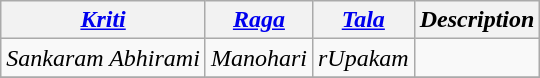<table class="wikitable">
<tr>
<th><em><a href='#'>Kriti</a></em></th>
<th><em><a href='#'>Raga</a></em></th>
<th><em><a href='#'>Tala</a></em></th>
<th><em>Description</em></th>
</tr>
<tr>
<td><em>Sankaram Abhirami</em></td>
<td><em>Manohari</em></td>
<td><em>rUpakam</em></td>
<td></td>
</tr>
<tr>
</tr>
</table>
